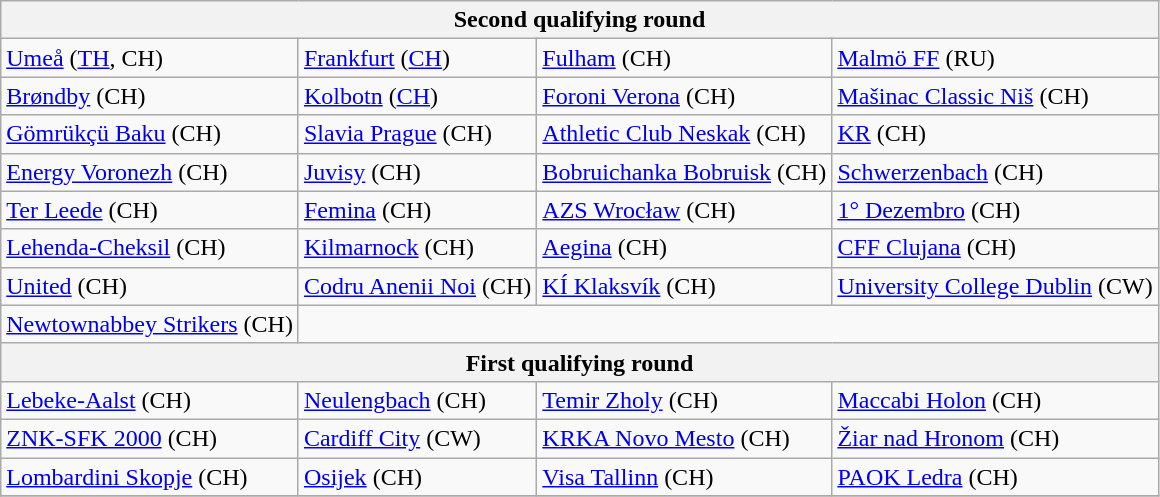<table class="wikitable">
<tr>
<th colspan="4">Second qualifying round</th>
</tr>
<tr>
<td> <a href='#'>Umeå</a> (<a href='#'>TH</a>, CH)</td>
<td> <a href='#'>Frankfurt</a> (<a href='#'>CH</a>)</td>
<td> <a href='#'>Fulham</a> (CH)</td>
<td> <a href='#'>Malmö FF</a> (RU)</td>
</tr>
<tr>
<td> <a href='#'>Brøndby</a> (CH)</td>
<td> <a href='#'>Kolbotn</a> (<a href='#'>CH</a>)</td>
<td> <a href='#'>Foroni Verona</a> (CH)</td>
<td> <a href='#'>Mašinac Classic Niš</a> (CH)</td>
</tr>
<tr>
<td> <a href='#'>Gömrükçü Baku</a> (CH)</td>
<td> <a href='#'>Slavia Prague</a> (CH)</td>
<td> <a href='#'>Athletic Club Neskak</a> (CH)</td>
<td> <a href='#'>KR</a> (CH)</td>
</tr>
<tr>
<td> <a href='#'>Energy Voronezh</a> (CH)</td>
<td> <a href='#'>Juvisy</a> (CH)</td>
<td> <a href='#'>Bobruichanka Bobruisk</a> (CH)</td>
<td> <a href='#'>Schwerzenbach</a> (CH)</td>
</tr>
<tr>
<td> <a href='#'>Ter Leede</a> (CH)</td>
<td> <a href='#'>Femina</a> (CH)</td>
<td> <a href='#'>AZS Wrocław</a> (CH)</td>
<td> <a href='#'>1° Dezembro</a> (CH)</td>
</tr>
<tr>
<td> <a href='#'>Lehenda-Cheksil</a> (CH)</td>
<td> <a href='#'>Kilmarnock</a> (CH)</td>
<td> <a href='#'>Aegina</a> (CH)</td>
<td> <a href='#'>CFF Clujana</a> (CH)</td>
</tr>
<tr>
<td> <a href='#'>United</a> (CH)</td>
<td> <a href='#'>Codru Anenii Noi</a> (CH)</td>
<td> <a href='#'>KÍ Klaksvík</a> (CH)</td>
<td> <a href='#'>University College Dublin</a> (CW)</td>
</tr>
<tr>
<td> <a href='#'>Newtownabbey Strikers</a> (CH)</td>
</tr>
<tr>
<th colspan="4">First qualifying round</th>
</tr>
<tr>
<td> <a href='#'>Lebeke-Aalst</a> (CH)</td>
<td> <a href='#'>Neulengbach</a> (CH)</td>
<td> <a href='#'>Temir Zholy</a> (CH)</td>
<td> <a href='#'>Maccabi Holon</a> (CH)</td>
</tr>
<tr>
<td> <a href='#'>ZNK-SFK 2000</a> (CH)</td>
<td> <a href='#'>Cardiff City</a> (CW)</td>
<td> <a href='#'>KRKA Novo Mesto</a> (CH)</td>
<td> <a href='#'>Žiar nad Hronom</a> (CH)</td>
</tr>
<tr>
<td> <a href='#'>Lombardini Skopje</a> (CH)</td>
<td> <a href='#'>Osijek</a> (CH)</td>
<td> <a href='#'>Visa Tallinn</a> (CH)</td>
<td> <a href='#'>PAOK Ledra</a> (CH)</td>
</tr>
<tr>
</tr>
</table>
